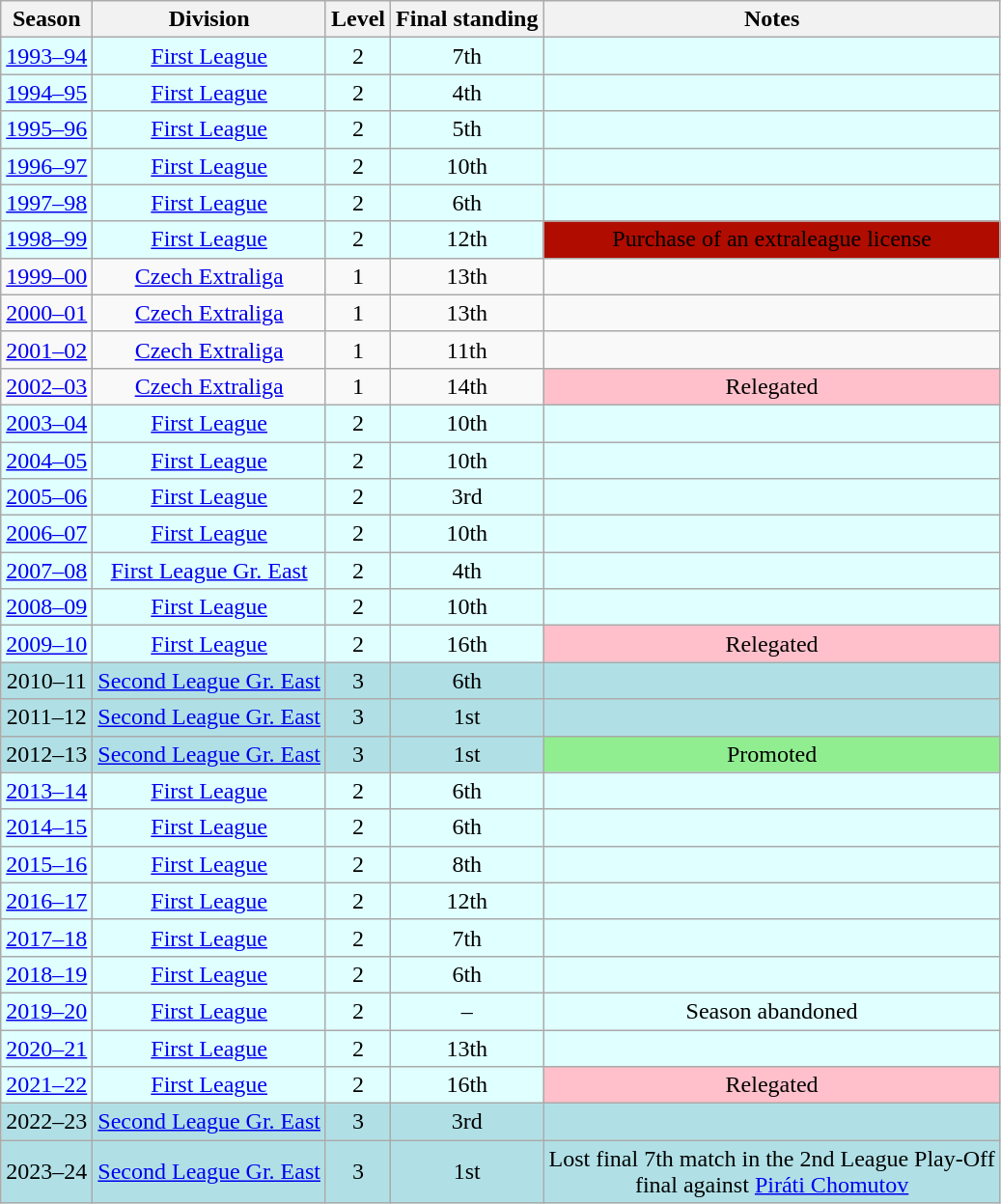<table class="wikitable" style=text-align:center>
<tr>
<th>Season</th>
<th>Division</th>
<th>Level</th>
<th>Final standing</th>
<th>Notes</th>
</tr>
<tr  align=center bgcolor=LightCyan>
<td><a href='#'>1993–94</a></td>
<td><a href='#'>First League</a></td>
<td>2</td>
<td>7th</td>
<td></td>
</tr>
<tr  align=center bgcolor=LightCyan>
<td><a href='#'>1994–95</a></td>
<td><a href='#'>First League</a></td>
<td>2</td>
<td>4th</td>
<td></td>
</tr>
<tr  align=center bgcolor=LightCyan>
<td><a href='#'>1995–96</a></td>
<td><a href='#'>First League</a></td>
<td>2</td>
<td>5th</td>
<td></td>
</tr>
<tr  align=center bgcolor=LightCyan>
<td><a href='#'>1996–97</a></td>
<td><a href='#'>First League</a></td>
<td>2</td>
<td>10th</td>
<td></td>
</tr>
<tr  align=center bgcolor=LightCyan>
<td><a href='#'>1997–98</a></td>
<td><a href='#'>First League</a></td>
<td>2</td>
<td>6th</td>
<td></td>
</tr>
<tr  align=center bgcolor=LightCyan>
<td><a href='#'>1998–99</a></td>
<td><a href='#'>First League</a></td>
<td>2</td>
<td>12th</td>
<td align=center bgcolor=brick>Purchase of an extraleague license</td>
</tr>
<tr  align=center>
<td><a href='#'>1999–00</a></td>
<td><a href='#'>Czech Extraliga</a></td>
<td>1</td>
<td>13th</td>
<td></td>
</tr>
<tr  align=center>
<td><a href='#'>2000–01</a></td>
<td><a href='#'>Czech Extraliga</a></td>
<td>1</td>
<td>13th</td>
<td></td>
</tr>
<tr  align=center>
<td><a href='#'>2001–02</a></td>
<td><a href='#'>Czech Extraliga</a></td>
<td>1</td>
<td>11th</td>
<td></td>
</tr>
<tr  align=center>
<td><a href='#'>2002–03</a></td>
<td><a href='#'>Czech Extraliga</a></td>
<td>1</td>
<td>14th</td>
<td align=center bgcolor=pink>Relegated</td>
</tr>
<tr  align=center bgcolor=LightCyan>
<td><a href='#'>2003–04</a></td>
<td><a href='#'>First League</a></td>
<td>2</td>
<td>10th</td>
<td></td>
</tr>
<tr  align=center bgcolor=LightCyan>
<td><a href='#'>2004–05</a></td>
<td><a href='#'>First League</a></td>
<td>2</td>
<td>10th</td>
<td></td>
</tr>
<tr  align=center bgcolor=LightCyan>
<td><a href='#'>2005–06</a></td>
<td><a href='#'>First League</a></td>
<td>2</td>
<td>3rd</td>
<td></td>
</tr>
<tr  align=center bgcolor=LightCyan>
<td><a href='#'>2006–07</a></td>
<td><a href='#'>First League</a></td>
<td>2</td>
<td>10th</td>
<td></td>
</tr>
<tr  align=center bgcolor=LightCyan>
<td><a href='#'>2007–08</a></td>
<td><a href='#'>First League Gr. East</a></td>
<td>2</td>
<td>4th</td>
<td></td>
</tr>
<tr  align=center bgcolor=LightCyan>
<td><a href='#'>2008–09</a></td>
<td><a href='#'>First League</a></td>
<td>2</td>
<td>10th</td>
<td></td>
</tr>
<tr  align=center bgcolor=LightCyan>
<td><a href='#'>2009–10</a></td>
<td><a href='#'>First League</a></td>
<td>2</td>
<td>16th</td>
<td align=center bgcolor=pink>Relegated</td>
</tr>
<tr  align=center bgcolor=PowderBlue>
<td>2010–11</td>
<td><a href='#'>Second League Gr. East</a></td>
<td>3</td>
<td>6th</td>
<td></td>
</tr>
<tr  align=center bgcolor=PowderBlue>
<td>2011–12</td>
<td><a href='#'>Second League Gr. East</a></td>
<td>3</td>
<td>1st</td>
<td></td>
</tr>
<tr  align=center bgcolor=PowderBlue>
<td>2012–13</td>
<td><a href='#'>Second League Gr. East</a></td>
<td>3</td>
<td>1st</td>
<td align=center bgcolor=lightgreen>Promoted</td>
</tr>
<tr  align=center bgcolor=LightCyan>
<td><a href='#'>2013–14</a></td>
<td><a href='#'>First League</a></td>
<td>2</td>
<td>6th</td>
<td></td>
</tr>
<tr  align=center bgcolor=LightCyan>
<td><a href='#'>2014–15</a></td>
<td><a href='#'>First League</a></td>
<td>2</td>
<td>6th</td>
<td></td>
</tr>
<tr  align=center bgcolor=LightCyan>
<td><a href='#'>2015–16</a></td>
<td><a href='#'>First League</a></td>
<td>2</td>
<td>8th</td>
<td></td>
</tr>
<tr  align=center bgcolor=LightCyan>
<td><a href='#'>2016–17</a></td>
<td><a href='#'>First League</a></td>
<td>2</td>
<td>12th</td>
<td></td>
</tr>
<tr  align=center bgcolor=LightCyan>
<td><a href='#'>2017–18</a></td>
<td><a href='#'>First League</a></td>
<td>2</td>
<td>7th</td>
<td></td>
</tr>
<tr  align=center bgcolor=LightCyan>
<td><a href='#'>2018–19</a></td>
<td><a href='#'>First League</a></td>
<td>2</td>
<td>6th</td>
<td></td>
</tr>
<tr  align=center bgcolor=LightCyan>
<td><a href='#'>2019–20</a></td>
<td><a href='#'>First League</a></td>
<td>2</td>
<td>–</td>
<td>Season abandoned</td>
</tr>
<tr  align=center bgcolor=LightCyan>
<td><a href='#'>2020–21</a></td>
<td><a href='#'>First League</a></td>
<td>2</td>
<td>13th</td>
<td></td>
</tr>
<tr  align=center bgcolor=LightCyan>
<td><a href='#'>2021–22</a></td>
<td><a href='#'>First League</a></td>
<td>2</td>
<td>16th</td>
<td align=center bgcolor=pink>Relegated</td>
</tr>
<tr  align=center bgcolor=PowderBlue>
<td>2022–23</td>
<td><a href='#'>Second League Gr. East</a></td>
<td>3</td>
<td>3rd</td>
<td></td>
</tr>
<tr  align=center bgcolor=PowderBlue>
<td>2023–24</td>
<td><a href='#'>Second League Gr. East</a></td>
<td>3</td>
<td>1st</td>
<td>Lost final 7th match in the 2nd League Play-Off<br>final against <a href='#'>Piráti Chomutov</a></td>
</tr>
</table>
